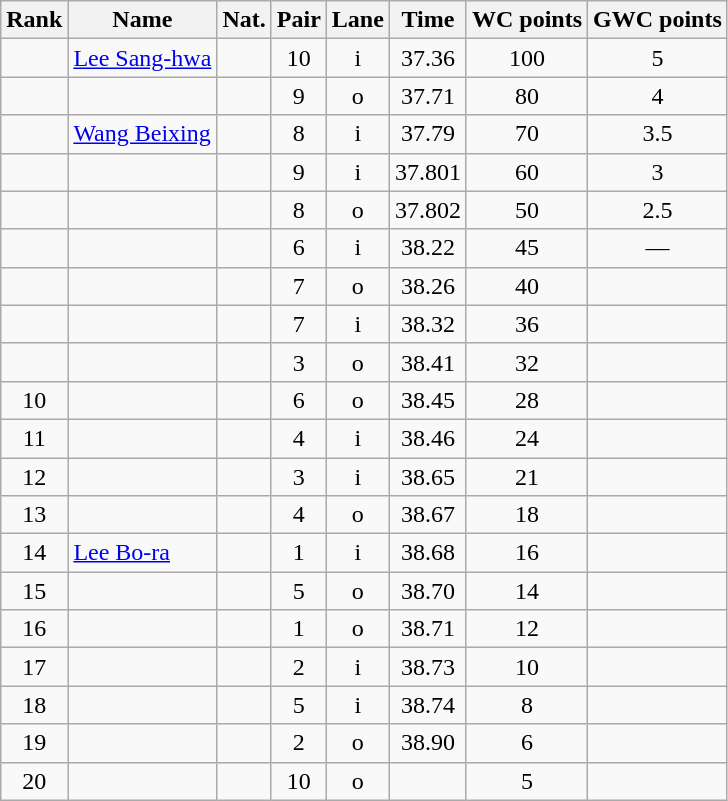<table class="wikitable sortable" style="text-align:center">
<tr>
<th>Rank</th>
<th>Name</th>
<th>Nat.</th>
<th>Pair</th>
<th>Lane</th>
<th>Time</th>
<th>WC points</th>
<th>GWC points</th>
</tr>
<tr>
<td></td>
<td align=left><a href='#'>Lee Sang-hwa</a></td>
<td></td>
<td>10</td>
<td>i</td>
<td>37.36</td>
<td>100</td>
<td>5</td>
</tr>
<tr>
<td></td>
<td align=left></td>
<td></td>
<td>9</td>
<td>o</td>
<td>37.71</td>
<td>80</td>
<td>4</td>
</tr>
<tr>
<td></td>
<td align=left><a href='#'>Wang Beixing</a></td>
<td></td>
<td>8</td>
<td>i</td>
<td>37.79</td>
<td>70</td>
<td>3.5</td>
</tr>
<tr>
<td></td>
<td align=left></td>
<td></td>
<td>9</td>
<td>i</td>
<td>37.801</td>
<td>60</td>
<td>3</td>
</tr>
<tr>
<td></td>
<td align=left></td>
<td></td>
<td>8</td>
<td>o</td>
<td>37.802</td>
<td>50</td>
<td>2.5</td>
</tr>
<tr>
<td></td>
<td align=left></td>
<td></td>
<td>6</td>
<td>i</td>
<td>38.22</td>
<td>45</td>
<td>—</td>
</tr>
<tr>
<td></td>
<td align=left></td>
<td></td>
<td>7</td>
<td>o</td>
<td>38.26</td>
<td>40</td>
<td></td>
</tr>
<tr>
<td></td>
<td align=left></td>
<td></td>
<td>7</td>
<td>i</td>
<td>38.32</td>
<td>36</td>
<td></td>
</tr>
<tr>
<td></td>
<td align=left></td>
<td></td>
<td>3</td>
<td>o</td>
<td>38.41</td>
<td>32</td>
<td></td>
</tr>
<tr>
<td>10</td>
<td align=left></td>
<td></td>
<td>6</td>
<td>o</td>
<td>38.45</td>
<td>28</td>
<td></td>
</tr>
<tr>
<td>11</td>
<td align=left></td>
<td></td>
<td>4</td>
<td>i</td>
<td>38.46</td>
<td>24</td>
<td></td>
</tr>
<tr>
<td>12</td>
<td align=left></td>
<td></td>
<td>3</td>
<td>i</td>
<td>38.65</td>
<td>21</td>
<td></td>
</tr>
<tr>
<td>13</td>
<td align=left></td>
<td></td>
<td>4</td>
<td>o</td>
<td>38.67</td>
<td>18</td>
<td></td>
</tr>
<tr>
<td>14</td>
<td align=left><a href='#'>Lee Bo-ra</a></td>
<td></td>
<td>1</td>
<td>i</td>
<td>38.68</td>
<td>16</td>
<td></td>
</tr>
<tr>
<td>15</td>
<td align=left></td>
<td></td>
<td>5</td>
<td>o</td>
<td>38.70</td>
<td>14</td>
<td></td>
</tr>
<tr>
<td>16</td>
<td align=left></td>
<td></td>
<td>1</td>
<td>o</td>
<td>38.71</td>
<td>12</td>
<td></td>
</tr>
<tr>
<td>17</td>
<td align=left></td>
<td></td>
<td>2</td>
<td>i</td>
<td>38.73</td>
<td>10</td>
<td></td>
</tr>
<tr>
<td>18</td>
<td align=left></td>
<td></td>
<td>5</td>
<td>i</td>
<td>38.74</td>
<td>8</td>
<td></td>
</tr>
<tr>
<td>19</td>
<td align=left></td>
<td></td>
<td>2</td>
<td>o</td>
<td>38.90</td>
<td>6</td>
<td></td>
</tr>
<tr>
<td>20</td>
<td align=left></td>
<td></td>
<td>10</td>
<td>o</td>
<td></td>
<td>5</td>
<td></td>
</tr>
</table>
